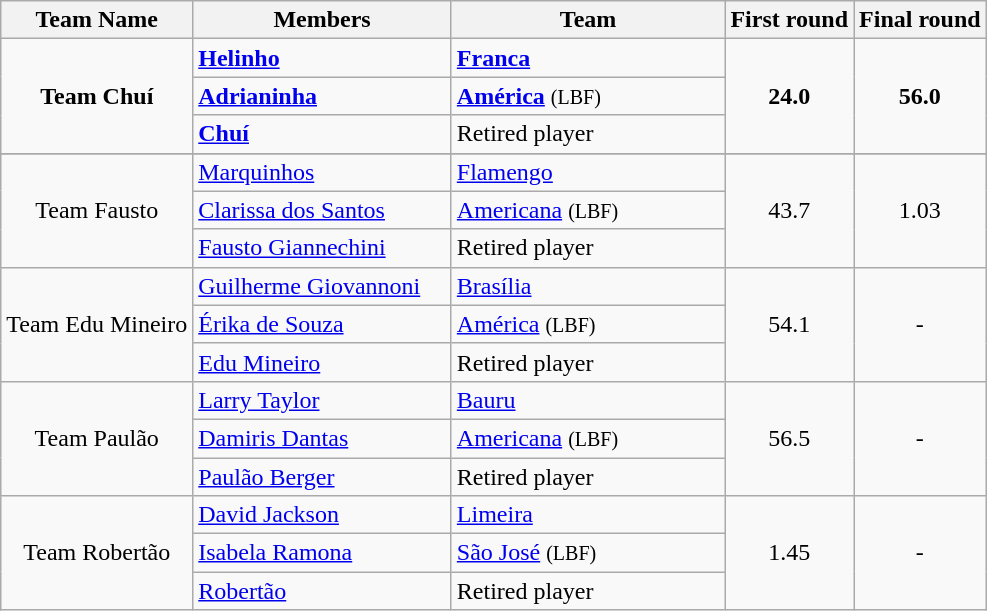<table class="wikitable">
<tr>
<th>Team Name</th>
<th style="width:165px;">Members</th>
<th width=175>Team</th>
<th>First round</th>
<th>Final round</th>
</tr>
<tr>
<td style="text-align:center;" rowspan="3"><strong>Team Chuí</strong></td>
<td><strong><a href='#'>Helinho</a></strong></td>
<td><strong><a href='#'>Franca</a></strong></td>
<td style="text-align:center;" rowspan="3"><strong>24.0</strong></td>
<td style="text-align:center;" rowspan="3"><strong>56.0</strong></td>
</tr>
<tr>
<td><strong><a href='#'>Adrianinha</a></strong></td>
<td><strong><a href='#'>América</a></strong> <small>(LBF)</small></td>
</tr>
<tr>
<td><strong><a href='#'>Chuí</a></strong></td>
<td>Retired player</td>
</tr>
<tr>
</tr>
<tr>
<td style="text-align:center;" rowspan=" 3">Team Fausto</td>
<td><a href='#'>Marquinhos</a></td>
<td><a href='#'>Flamengo</a></td>
<td style="text-align:center;" rowspan="3">43.7</td>
<td style="text-align:center;" rowspan="3">1.03</td>
</tr>
<tr>
<td><a href='#'>Clarissa dos Santos</a></td>
<td><a href='#'>Americana</a> <small>(LBF)</small></td>
</tr>
<tr>
<td><a href='#'>Fausto Giannechini</a></td>
<td>Retired player</td>
</tr>
<tr>
<td style="text-align:center;" rowspan="3">Team Edu Mineiro</td>
<td><a href='#'>Guilherme Giovannoni</a></td>
<td><a href='#'>Brasília</a></td>
<td style="text-align:center;" rowspan="3">54.1</td>
<td style="text-align:center;" rowspan="3">-</td>
</tr>
<tr>
<td><a href='#'>Érika de Souza</a></td>
<td><a href='#'>América</a> <small>(LBF)</small></td>
</tr>
<tr>
<td><a href='#'>Edu Mineiro</a></td>
<td>Retired player</td>
</tr>
<tr>
<td style="text-align:center;" rowspan="3">Team Paulão</td>
<td><a href='#'>Larry Taylor</a></td>
<td><a href='#'>Bauru</a></td>
<td style="text-align:center;" rowspan="3">56.5</td>
<td style="text-align:center;" rowspan="3">-</td>
</tr>
<tr>
<td><a href='#'>Damiris Dantas</a></td>
<td><a href='#'>Americana</a> <small>(LBF)</small></td>
</tr>
<tr>
<td><a href='#'>Paulão Berger</a></td>
<td>Retired player</td>
</tr>
<tr>
<td style="text-align:center;" rowspan="3">Team Robertão</td>
<td><a href='#'>David Jackson</a></td>
<td><a href='#'>Limeira</a></td>
<td style="text-align:center;" rowspan="3">1.45</td>
<td style="text-align:center;" rowspan="3">-</td>
</tr>
<tr>
<td><a href='#'>Isabela Ramona</a></td>
<td><a href='#'>São José</a> <small>(LBF)</small></td>
</tr>
<tr>
<td><a href='#'>Robertão</a></td>
<td>Retired player</td>
</tr>
</table>
